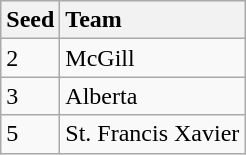<table class="wikitable sortable" style="text-align: center;">
<tr style="background:#efefef; text-align:center;">
<th style="text-align:left">Seed</th>
<th style="text-align:left">Team</th>
</tr>
<tr style="text-align:center">
<td style="text-align:left">2</td>
<td style="text-align:left">McGill</td>
</tr>
<tr style="text-align:center">
<td style="text-align:left">3</td>
<td style="text-align:left">Alberta</td>
</tr>
<tr style="text-align:center">
<td style="text-align:left">5</td>
<td style="text-align:left">St. Francis Xavier</td>
</tr>
</table>
